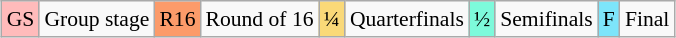<table class="wikitable" style="margin:0.5em auto; font-size:90%">
<tr>
<td style="background-color:#FFBBBB; text-align:center;">GS</td>
<td>Group stage</td>
<td style="background-color:#FC9B6A; text-align:center;">R16</td>
<td>Round of 16</td>
<td style="background-color:#FAD978; text-align:center;">¼</td>
<td>Quarterfinals</td>
<td style="background-color:#7DFADB; text-align:center;">½</td>
<td>Semifinals</td>
<td style="background-color:#7DE5FA; text-align:center;">F</td>
<td>Final</td>
</tr>
</table>
